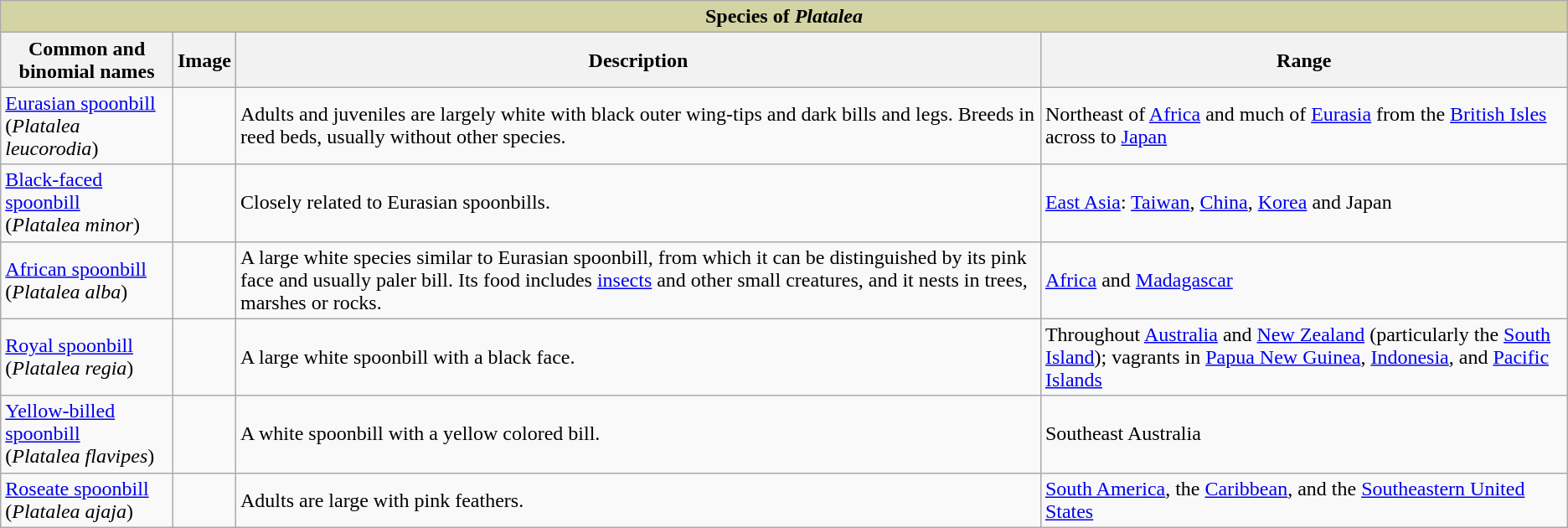<table class="wikitable sortable">
<tr>
<th align="center" style="background-color: #D3D3A4" colspan ="4">Species of <em>Platalea</em></th>
</tr>
<tr>
<th>Common and binomial names</th>
<th class="unsortable">Image</th>
<th>Description</th>
<th>Range</th>
</tr>
<tr>
<td><a href='#'>Eurasian spoonbill</a><br>(<em>Platalea leucorodia</em>)</td>
<td></td>
<td>Adults and juveniles are largely white with black outer wing-tips and dark bills and legs. Breeds in reed beds, usually without other species.</td>
<td>Northeast of <a href='#'>Africa</a> and much of <a href='#'>Eurasia</a> from the <a href='#'>British Isles</a> across to <a href='#'>Japan</a></td>
</tr>
<tr>
<td><a href='#'>Black-faced spoonbill</a><br>(<em>Platalea minor</em>)</td>
<td></td>
<td>Closely related to Eurasian spoonbills.</td>
<td><a href='#'>East Asia</a>: <a href='#'>Taiwan</a>, <a href='#'>China</a>, <a href='#'>Korea</a> and Japan</td>
</tr>
<tr>
<td><a href='#'>African spoonbill</a><br>(<em>Platalea alba</em>)</td>
<td></td>
<td>A large white species similar to Eurasian spoonbill, from which it can be distinguished by its pink face and usually paler bill. Its food includes <a href='#'>insects</a> and other small creatures, and it nests in trees, marshes or rocks.</td>
<td><a href='#'>Africa</a> and <a href='#'>Madagascar</a></td>
</tr>
<tr>
<td><a href='#'>Royal spoonbill</a><br>(<em>Platalea regia</em>)</td>
<td></td>
<td>A large white spoonbill with a black face.</td>
<td>Throughout <a href='#'>Australia</a> and <a href='#'>New Zealand</a> (particularly the <a href='#'>South Island</a>); vagrants in <a href='#'>Papua New Guinea</a>, <a href='#'>Indonesia</a>, and <a href='#'>Pacific Islands</a></td>
</tr>
<tr>
<td><a href='#'>Yellow-billed spoonbill</a><br>(<em>Platalea flavipes</em>)</td>
<td></td>
<td>A white spoonbill with a yellow colored bill.</td>
<td>Southeast Australia</td>
</tr>
<tr>
<td><a href='#'>Roseate spoonbill</a><br>(<em>Platalea ajaja</em>)</td>
<td></td>
<td>Adults are large with pink feathers.</td>
<td><a href='#'>South America</a>, the <a href='#'>Caribbean</a>, and the <a href='#'>Southeastern United States</a></td>
</tr>
</table>
